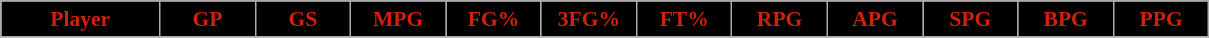<table class="wikitable sortable" style="font-size:90%; text-align:center;">
<tr>
<th style="background:#000000;color:#d1210a;" width="10%">Player</th>
<th style="background:#000000;color:#d1210a;" width="6%">GP</th>
<th style="background:#000000;color:#d1210a;" width="6%">GS</th>
<th style="background:#000000;color:#d1210a;" width="6%">MPG</th>
<th style="background:#000000;color:#d1210a;" width="6%">FG%</th>
<th style="background:#000000;color:#d1210a;" width="6%">3FG%</th>
<th style="background:#000000;color:#d1210a;" width="6%">FT%</th>
<th style="background:#000000;color:#d1210a;" width="6%">RPG</th>
<th style="background:#000000;color:#d1210a;" width="6%">APG</th>
<th style="background:#000000;color:#d1210a;" width="6%">SPG</th>
<th style="background:#000000;color:#d1210a;" width="6%">BPG</th>
<th style="background:#000000;color:#d1210a;" width="6%">PPG</th>
</tr>
<tr>
</tr>
</table>
